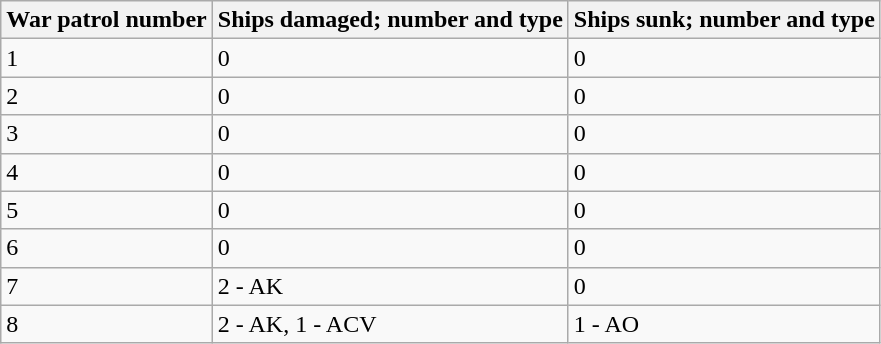<table class="wikitable">
<tr>
<th>War patrol number</th>
<th>Ships damaged; number and type</th>
<th>Ships sunk; number and type</th>
</tr>
<tr>
<td>1</td>
<td>0</td>
<td>0</td>
</tr>
<tr>
<td>2</td>
<td>0</td>
<td>0</td>
</tr>
<tr>
<td>3</td>
<td>0</td>
<td>0</td>
</tr>
<tr>
<td>4</td>
<td>0</td>
<td>0</td>
</tr>
<tr>
<td>5</td>
<td>0</td>
<td>0</td>
</tr>
<tr>
<td>6</td>
<td>0</td>
<td>0</td>
</tr>
<tr>
<td>7</td>
<td>2 - AK</td>
<td>0</td>
</tr>
<tr>
<td>8</td>
<td>2 - AK, 1 - ACV</td>
<td>1 - AO</td>
</tr>
</table>
